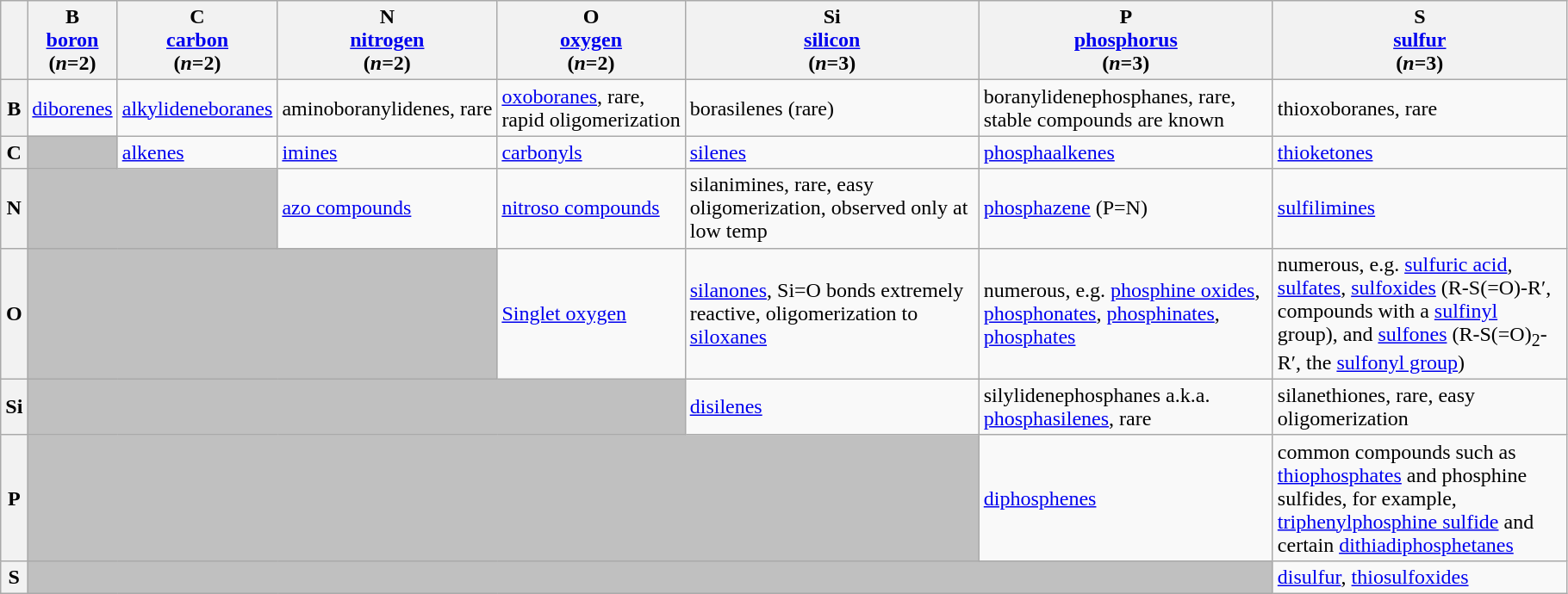<table align="center" class="wikitable">
<tr>
<th></th>
<th>B<br><a href='#'>boron</a><br>(<em>n</em>=2)</th>
<th>C<br><a href='#'>carbon</a><br>(<em>n</em>=2)</th>
<th>N<br><a href='#'>nitrogen</a><br>(<em>n</em>=2)</th>
<th>O<br><a href='#'>oxygen</a><br>(<em>n</em>=2)</th>
<th width=220>Si<br><a href='#'>silicon</a><br>(<em>n</em>=3)</th>
<th width=220>P<br><a href='#'>phosphorus</a><br>(<em>n</em>=3)</th>
<th width=220>S<br><a href='#'>sulfur</a><br>(<em>n</em>=3)</th>
</tr>
<tr>
<th>B</th>
<td><a href='#'>diborenes</a></td>
<td><a href='#'>alkylideneboranes</a></td>
<td>aminoboranylidenes, rare</td>
<td><a href='#'>oxoboranes</a>, rare, <br>rapid oligomerization</td>
<td>borasilenes (rare)</td>
<td>boranylidenephosphanes, rare, stable compounds are known</td>
<td>thioxoboranes, rare</td>
</tr>
<tr>
<th>C</th>
<td style="background: silver;"></td>
<td><a href='#'>alkenes</a></td>
<td><a href='#'>imines</a></td>
<td><a href='#'>carbonyls</a></td>
<td><a href='#'>silenes</a></td>
<td><a href='#'>phosphaalkenes</a></td>
<td><a href='#'>thioketones</a></td>
</tr>
<tr>
<th>N</th>
<td style="background: silver;" colspan=2></td>
<td><a href='#'>azo compounds</a></td>
<td><a href='#'>nitroso compounds</a></td>
<td>silanimines, rare, easy oligomerization, observed only at low temp</td>
<td><a href='#'>phosphazene</a> (P=N)</td>
<td><a href='#'>sulfilimines</a></td>
</tr>
<tr>
<th>O</th>
<td style="background: silver;" colspan=3></td>
<td><a href='#'>Singlet oxygen</a></td>
<td><a href='#'>silanones</a>, Si=O bonds extremely reactive, oligomerization to <a href='#'>siloxanes</a></td>
<td>numerous, e.g. <a href='#'>phosphine oxides</a>, <a href='#'>phosphonates</a>, <a href='#'>phosphinates</a>,<br><a href='#'>phosphates</a></td>
<td>numerous, e.g. <a href='#'>sulfuric acid</a>, <a href='#'>sulfates</a>, <a href='#'>sulfoxides</a> (R-S(=O)-R′, compounds with a <a href='#'>sulfinyl</a> group), and <a href='#'>sulfones</a> (R-S(=O)<sub>2</sub>-R′, the <a href='#'>sulfonyl group</a>)</td>
</tr>
<tr>
<th>Si</th>
<td style="background: silver;" colspan=4></td>
<td><a href='#'>disilenes</a></td>
<td>silylidenephosphanes a.k.a. <a href='#'>phosphasilenes</a>, rare</td>
<td>silanethiones, rare, easy oligomerization</td>
</tr>
<tr>
<th>P</th>
<td style="background: silver;" colspan=5></td>
<td><a href='#'>diphosphenes</a></td>
<td>common compounds such as <a href='#'>thiophosphates</a> and phosphine sulfides, for example, <a href='#'>triphenylphosphine sulfide</a> and certain <a href='#'>dithiadiphosphetanes</a></td>
</tr>
<tr>
<th>S</th>
<td style="background: silver;" colspan=6></td>
<td><a href='#'>disulfur</a>, <a href='#'>thiosulfoxides</a></td>
</tr>
</table>
